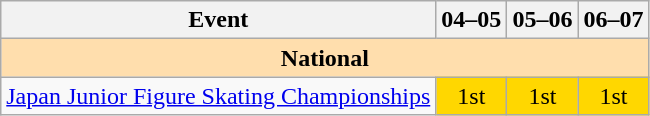<table class="wikitable" style="text-align:center">
<tr>
<th>Event</th>
<th>04–05</th>
<th>05–06</th>
<th>06–07</th>
</tr>
<tr>
<th style="background-color: #ffdead; " colspan=4 align=center>National</th>
</tr>
<tr>
<td align=left><a href='#'>Japan Junior Figure Skating Championships</a></td>
<td bgcolor=gold>1st</td>
<td bgcolor=gold>1st</td>
<td bgcolor=gold>1st</td>
</tr>
</table>
